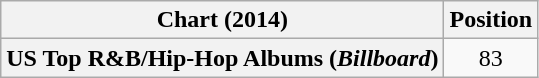<table class="wikitable plainrowheaders" style="text-align:center">
<tr>
<th scope="col">Chart (2014)</th>
<th scope="col">Position</th>
</tr>
<tr>
<th scope="row">US Top R&B/Hip-Hop Albums (<em>Billboard</em>)</th>
<td>83</td>
</tr>
</table>
